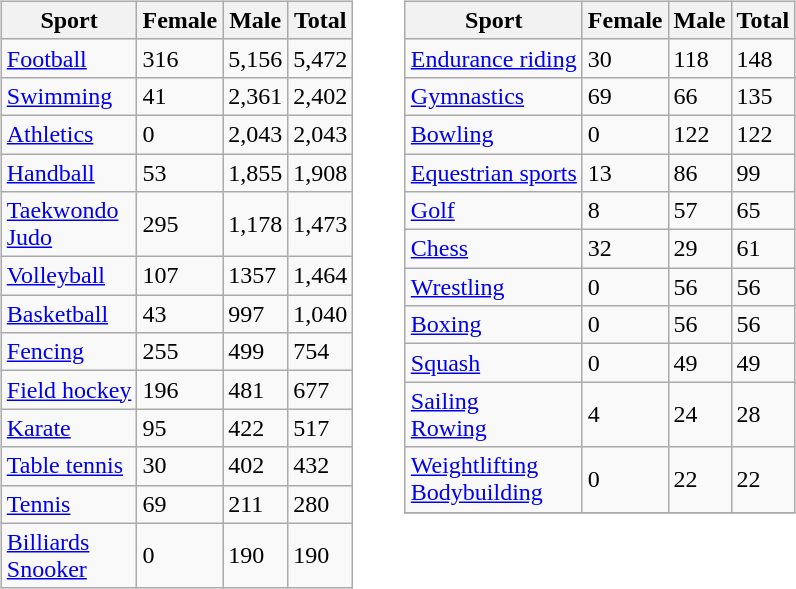<table>
<tr>
<td width="10"> </td>
<td valign="top"><br><table class="wikitable sortable">
<tr>
<th>Sport</th>
<th>Female</th>
<th>Male</th>
<th>Total</th>
</tr>
<tr>
<td><a href='#'>Football</a></td>
<td>316</td>
<td>5,156</td>
<td>5,472</td>
</tr>
<tr>
<td><a href='#'>Swimming</a></td>
<td>41</td>
<td>2,361</td>
<td>2,402</td>
</tr>
<tr>
<td><a href='#'>Athletics</a></td>
<td>0</td>
<td>2,043</td>
<td>2,043</td>
</tr>
<tr>
<td><a href='#'>Handball</a></td>
<td>53</td>
<td>1,855</td>
<td>1,908</td>
</tr>
<tr>
<td><a href='#'>Taekwondo</a> <br> <a href='#'>Judo</a></td>
<td>295</td>
<td>1,178</td>
<td>1,473</td>
</tr>
<tr>
<td><a href='#'>Volleyball</a></td>
<td>107</td>
<td>1357</td>
<td>1,464</td>
</tr>
<tr>
<td><a href='#'>Basketball</a></td>
<td>43</td>
<td>997</td>
<td>1,040</td>
</tr>
<tr>
<td><a href='#'>Fencing</a></td>
<td>255</td>
<td>499</td>
<td>754</td>
</tr>
<tr>
<td><a href='#'>Field hockey</a></td>
<td>196</td>
<td>481</td>
<td>677</td>
</tr>
<tr>
<td><a href='#'>Karate</a></td>
<td>95</td>
<td>422</td>
<td>517</td>
</tr>
<tr>
<td><a href='#'>Table tennis</a></td>
<td>30</td>
<td>402</td>
<td>432</td>
</tr>
<tr>
<td><a href='#'>Tennis</a></td>
<td>69</td>
<td>211</td>
<td>280</td>
</tr>
<tr>
<td><a href='#'>Billiards</a> <br> <a href='#'>Snooker</a></td>
<td>0</td>
<td>190</td>
<td>190</td>
</tr>
</table>
</td>
<td width="10"> </td>
<td valign="top"><br><table class="wikitable sortable">
<tr>
<th>Sport</th>
<th>Female</th>
<th>Male</th>
<th>Total</th>
</tr>
<tr>
<td><a href='#'>Endurance riding</a></td>
<td>30</td>
<td>118</td>
<td>148</td>
</tr>
<tr>
<td><a href='#'>Gymnastics</a></td>
<td>69</td>
<td>66</td>
<td>135</td>
</tr>
<tr>
<td><a href='#'>Bowling</a></td>
<td>0</td>
<td>122</td>
<td>122</td>
</tr>
<tr>
<td><a href='#'>Equestrian sports</a></td>
<td>13</td>
<td>86</td>
<td>99</td>
</tr>
<tr>
<td><a href='#'>Golf</a></td>
<td>8</td>
<td>57</td>
<td>65</td>
</tr>
<tr>
<td><a href='#'>Chess</a></td>
<td>32</td>
<td>29</td>
<td>61</td>
</tr>
<tr>
<td><a href='#'>Wrestling</a></td>
<td>0</td>
<td>56</td>
<td>56</td>
</tr>
<tr>
<td><a href='#'>Boxing</a></td>
<td>0</td>
<td>56</td>
<td>56</td>
</tr>
<tr>
<td><a href='#'>Squash</a></td>
<td>0</td>
<td>49</td>
<td>49</td>
</tr>
<tr>
<td><a href='#'>Sailing</a> <br> <a href='#'>Rowing</a></td>
<td>4</td>
<td>24</td>
<td>28</td>
</tr>
<tr>
<td><a href='#'>Weightlifting</a> <br> <a href='#'>Bodybuilding</a></td>
<td>0</td>
<td>22</td>
<td>22</td>
</tr>
<tr>
</tr>
</table>
</td>
</tr>
</table>
